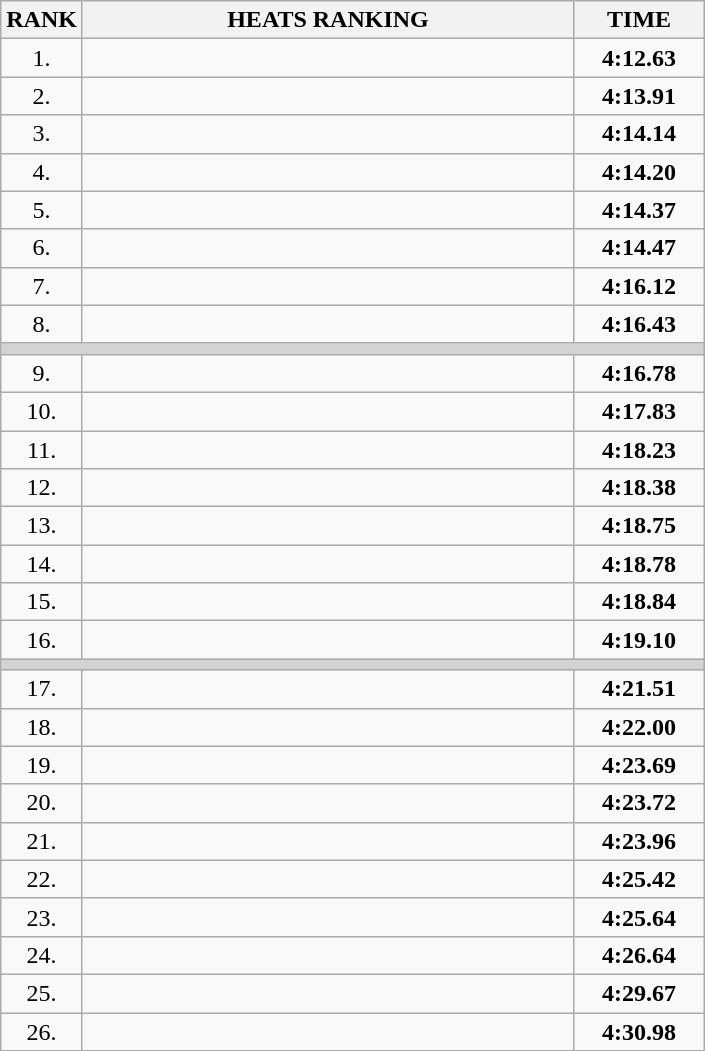<table class="wikitable">
<tr>
<th>RANK</th>
<th style="width: 20em">HEATS RANKING</th>
<th style="width: 5em">TIME</th>
</tr>
<tr>
<td align="center">1.</td>
<td></td>
<td align="center"><strong>4:12.63</strong></td>
</tr>
<tr>
<td align="center">2.</td>
<td></td>
<td align="center"><strong>4:13.91</strong></td>
</tr>
<tr>
<td align="center">3.</td>
<td></td>
<td align="center"><strong>4:14.14</strong></td>
</tr>
<tr>
<td align="center">4.</td>
<td></td>
<td align="center"><strong>4:14.20</strong></td>
</tr>
<tr>
<td align="center">5.</td>
<td></td>
<td align="center"><strong>4:14.37</strong></td>
</tr>
<tr>
<td align="center">6.</td>
<td></td>
<td align="center"><strong>4:14.47</strong></td>
</tr>
<tr>
<td align="center">7.</td>
<td></td>
<td align="center"><strong>4:16.12</strong></td>
</tr>
<tr>
<td align="center">8.</td>
<td></td>
<td align="center"><strong>4:16.43</strong></td>
</tr>
<tr>
<td colspan=3 bgcolor=lightgray></td>
</tr>
<tr>
<td align="center">9.</td>
<td></td>
<td align="center"><strong>4:16.78</strong></td>
</tr>
<tr>
<td align="center">10.</td>
<td></td>
<td align="center"><strong>4:17.83</strong></td>
</tr>
<tr>
<td align="center">11.</td>
<td></td>
<td align="center"><strong>4:18.23</strong></td>
</tr>
<tr>
<td align="center">12.</td>
<td></td>
<td align="center"><strong>4:18.38</strong></td>
</tr>
<tr>
<td align="center">13.</td>
<td></td>
<td align="center"><strong>4:18.75</strong></td>
</tr>
<tr>
<td align="center">14.</td>
<td></td>
<td align="center"><strong>4:18.78</strong></td>
</tr>
<tr>
<td align="center">15.</td>
<td></td>
<td align="center"><strong>4:18.84</strong></td>
</tr>
<tr>
<td align="center">16.</td>
<td></td>
<td align="center"><strong>4:19.10</strong></td>
</tr>
<tr>
<td colspan=3 bgcolor=lightgray></td>
</tr>
<tr>
<td align="center">17.</td>
<td></td>
<td align="center"><strong>4:21.51</strong></td>
</tr>
<tr>
<td align="center">18.</td>
<td></td>
<td align="center"><strong>4:22.00</strong></td>
</tr>
<tr>
<td align="center">19.</td>
<td></td>
<td align="center"><strong>4:23.69</strong></td>
</tr>
<tr>
<td align="center">20.</td>
<td></td>
<td align="center"><strong>4:23.72</strong></td>
</tr>
<tr>
<td align="center">21.</td>
<td></td>
<td align="center"><strong>4:23.96</strong></td>
</tr>
<tr>
<td align="center">22.</td>
<td></td>
<td align="center"><strong>4:25.42</strong></td>
</tr>
<tr>
<td align="center">23.</td>
<td></td>
<td align="center"><strong>4:25.64</strong></td>
</tr>
<tr>
<td align="center">24.</td>
<td></td>
<td align="center"><strong>4:26.64</strong></td>
</tr>
<tr>
<td align="center">25.</td>
<td></td>
<td align="center"><strong>4:29.67</strong></td>
</tr>
<tr>
<td align="center">26.</td>
<td></td>
<td align="center"><strong>4:30.98</strong></td>
</tr>
</table>
